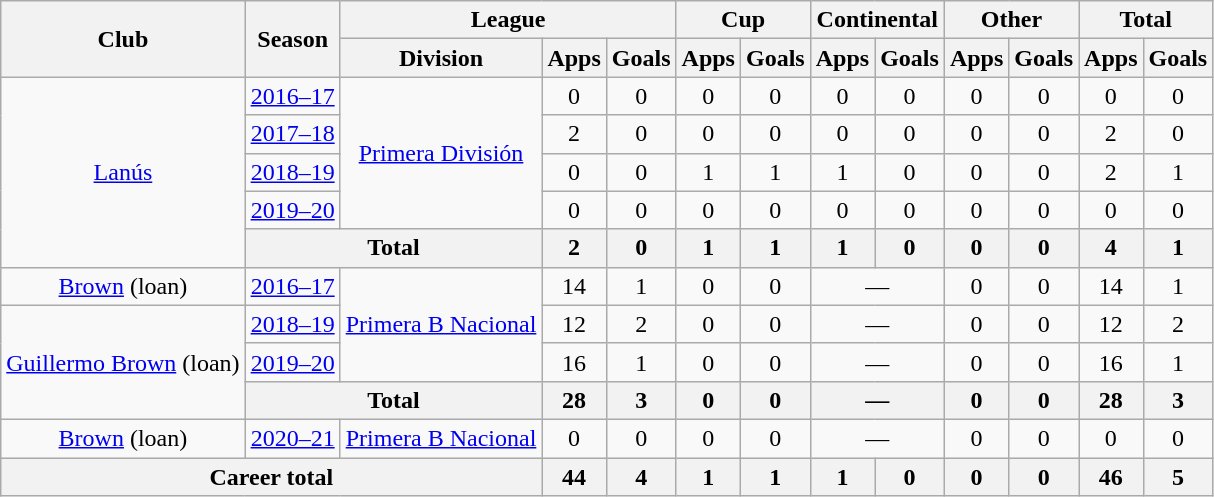<table class="wikitable" style="text-align:center">
<tr>
<th rowspan="2">Club</th>
<th rowspan="2">Season</th>
<th colspan="3">League</th>
<th colspan="2">Cup</th>
<th colspan="2">Continental</th>
<th colspan="2">Other</th>
<th colspan="2">Total</th>
</tr>
<tr>
<th>Division</th>
<th>Apps</th>
<th>Goals</th>
<th>Apps</th>
<th>Goals</th>
<th>Apps</th>
<th>Goals</th>
<th>Apps</th>
<th>Goals</th>
<th>Apps</th>
<th>Goals</th>
</tr>
<tr>
<td rowspan="5"><a href='#'>Lanús</a></td>
<td><a href='#'>2016–17</a></td>
<td rowspan="4"><a href='#'>Primera División</a></td>
<td>0</td>
<td>0</td>
<td>0</td>
<td>0</td>
<td>0</td>
<td>0</td>
<td>0</td>
<td>0</td>
<td>0</td>
<td>0</td>
</tr>
<tr>
<td><a href='#'>2017–18</a></td>
<td>2</td>
<td>0</td>
<td>0</td>
<td>0</td>
<td>0</td>
<td>0</td>
<td>0</td>
<td>0</td>
<td>2</td>
<td>0</td>
</tr>
<tr>
<td><a href='#'>2018–19</a></td>
<td>0</td>
<td>0</td>
<td>1</td>
<td>1</td>
<td>1</td>
<td>0</td>
<td>0</td>
<td>0</td>
<td>2</td>
<td>1</td>
</tr>
<tr>
<td><a href='#'>2019–20</a></td>
<td>0</td>
<td>0</td>
<td>0</td>
<td>0</td>
<td>0</td>
<td>0</td>
<td>0</td>
<td>0</td>
<td>0</td>
<td>0</td>
</tr>
<tr>
<th colspan="2">Total</th>
<th>2</th>
<th>0</th>
<th>1</th>
<th>1</th>
<th>1</th>
<th>0</th>
<th>0</th>
<th>0</th>
<th>4</th>
<th>1</th>
</tr>
<tr>
<td rowspan="1"><a href='#'>Brown</a> (loan)</td>
<td><a href='#'>2016–17</a></td>
<td rowspan="3"><a href='#'>Primera B Nacional</a></td>
<td>14</td>
<td>1</td>
<td>0</td>
<td>0</td>
<td colspan="2">—</td>
<td>0</td>
<td>0</td>
<td>14</td>
<td>1</td>
</tr>
<tr>
<td rowspan="3"><a href='#'>Guillermo Brown</a> (loan)</td>
<td><a href='#'>2018–19</a></td>
<td>12</td>
<td>2</td>
<td>0</td>
<td>0</td>
<td colspan="2">—</td>
<td>0</td>
<td>0</td>
<td>12</td>
<td>2</td>
</tr>
<tr>
<td><a href='#'>2019–20</a></td>
<td>16</td>
<td>1</td>
<td>0</td>
<td>0</td>
<td colspan="2">—</td>
<td>0</td>
<td>0</td>
<td>16</td>
<td>1</td>
</tr>
<tr>
<th colspan="2">Total</th>
<th>28</th>
<th>3</th>
<th>0</th>
<th>0</th>
<th colspan="2">—</th>
<th>0</th>
<th>0</th>
<th>28</th>
<th>3</th>
</tr>
<tr>
<td rowspan="1"><a href='#'>Brown</a> (loan)</td>
<td><a href='#'>2020–21</a></td>
<td rowspan="1"><a href='#'>Primera B Nacional</a></td>
<td>0</td>
<td>0</td>
<td>0</td>
<td>0</td>
<td colspan="2">—</td>
<td>0</td>
<td>0</td>
<td>0</td>
<td>0</td>
</tr>
<tr>
<th colspan="3">Career total</th>
<th>44</th>
<th>4</th>
<th>1</th>
<th>1</th>
<th>1</th>
<th>0</th>
<th>0</th>
<th>0</th>
<th>46</th>
<th>5</th>
</tr>
</table>
